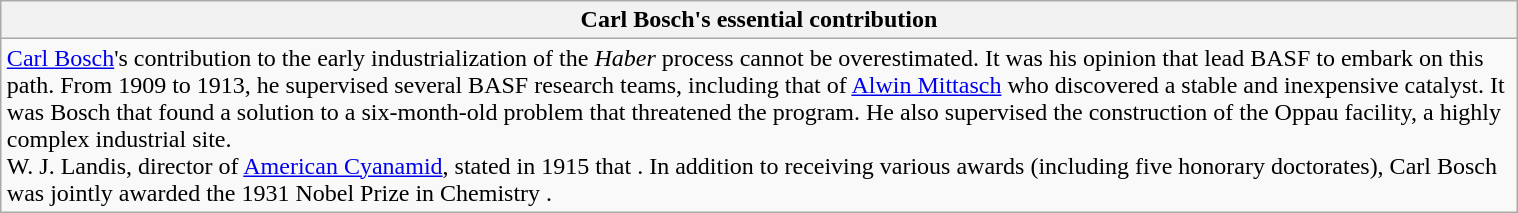<table class="wikitable" style="width:80%; margin-left:10%; margin-right:10%;">
<tr>
<th>Carl Bosch's essential contribution</th>
</tr>
<tr>
<td width="70%"><a href='#'>Carl Bosch</a>'s contribution to the early industrialization of the <em>Haber</em> process cannot be overestimated. It was his opinion that lead BASF to embark on this path. From 1909 to 1913, he supervised several BASF research teams, including that of <a href='#'>Alwin Mittasch</a> who discovered a stable and inexpensive catalyst. It was Bosch that found a solution to a six-month-old problem that threatened the program. He also supervised the construction of the Oppau facility, a highly complex industrial site.<br>W. J. Landis, director of <a href='#'>American Cyanamid</a>, stated in 1915 that . In addition to receiving various awards (including five honorary doctorates), Carl Bosch was jointly awarded the 1931 Nobel Prize in Chemistry .</td>
</tr>
</table>
